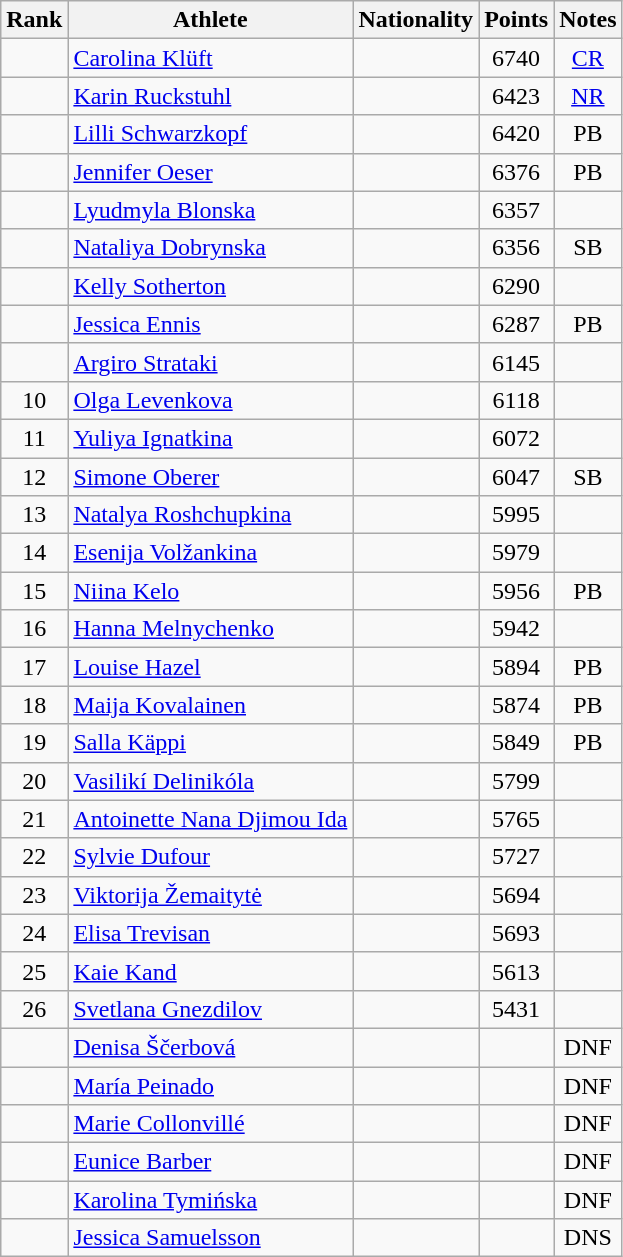<table class="wikitable sortable" style="text-align:center">
<tr>
<th>Rank</th>
<th>Athlete</th>
<th>Nationality</th>
<th>Points</th>
<th>Notes</th>
</tr>
<tr>
<td></td>
<td align=left><a href='#'>Carolina Klüft</a></td>
<td align=left></td>
<td>6740</td>
<td><a href='#'>CR</a></td>
</tr>
<tr>
<td></td>
<td align=left><a href='#'>Karin Ruckstuhl</a></td>
<td align=left></td>
<td>6423</td>
<td><a href='#'>NR</a></td>
</tr>
<tr>
<td></td>
<td align=left><a href='#'>Lilli Schwarzkopf</a></td>
<td align=left></td>
<td>6420</td>
<td>PB</td>
</tr>
<tr>
<td></td>
<td align=left><a href='#'>Jennifer Oeser</a></td>
<td align=left></td>
<td>6376</td>
<td>PB</td>
</tr>
<tr>
<td></td>
<td align=left><a href='#'>Lyudmyla Blonska</a></td>
<td align=left></td>
<td>6357</td>
<td></td>
</tr>
<tr>
<td></td>
<td align=left><a href='#'>Nataliya Dobrynska</a></td>
<td align=left></td>
<td>6356</td>
<td>SB</td>
</tr>
<tr>
<td></td>
<td align=left><a href='#'>Kelly Sotherton</a></td>
<td align=left></td>
<td>6290</td>
<td></td>
</tr>
<tr>
<td></td>
<td align=left><a href='#'>Jessica Ennis</a></td>
<td align=left></td>
<td>6287</td>
<td>PB</td>
</tr>
<tr>
<td></td>
<td align=left><a href='#'>Argiro Strataki</a></td>
<td align=left></td>
<td>6145</td>
<td></td>
</tr>
<tr>
<td>10</td>
<td align=left><a href='#'>Olga Levenkova</a></td>
<td align=left></td>
<td>6118</td>
<td></td>
</tr>
<tr>
<td>11</td>
<td align=left><a href='#'>Yuliya Ignatkina</a></td>
<td align=left></td>
<td>6072</td>
<td></td>
</tr>
<tr>
<td>12</td>
<td align=left><a href='#'>Simone Oberer</a></td>
<td align=left></td>
<td>6047</td>
<td>SB</td>
</tr>
<tr>
<td>13</td>
<td align=left><a href='#'>Natalya Roshchupkina</a></td>
<td align=left></td>
<td>5995</td>
<td></td>
</tr>
<tr>
<td>14</td>
<td align=left><a href='#'>Esenija Volžankina</a></td>
<td align=left></td>
<td>5979</td>
<td></td>
</tr>
<tr>
<td>15</td>
<td align=left><a href='#'>Niina Kelo</a></td>
<td align=left></td>
<td>5956</td>
<td>PB</td>
</tr>
<tr>
<td>16</td>
<td align=left><a href='#'>Hanna Melnychenko</a></td>
<td align=left></td>
<td>5942</td>
<td></td>
</tr>
<tr>
<td>17</td>
<td align=left><a href='#'>Louise Hazel</a></td>
<td align=left></td>
<td>5894</td>
<td>PB</td>
</tr>
<tr>
<td>18</td>
<td align=left><a href='#'>Maija Kovalainen</a></td>
<td align=left></td>
<td>5874</td>
<td>PB</td>
</tr>
<tr>
<td>19</td>
<td align=left><a href='#'>Salla Käppi</a></td>
<td align=left></td>
<td>5849</td>
<td>PB</td>
</tr>
<tr>
<td>20</td>
<td align=left><a href='#'>Vasilikí Delinikóla</a></td>
<td align=left></td>
<td>5799</td>
<td></td>
</tr>
<tr>
<td>21</td>
<td align=left><a href='#'>Antoinette Nana Djimou Ida</a></td>
<td align=left></td>
<td>5765</td>
<td></td>
</tr>
<tr>
<td>22</td>
<td align=left><a href='#'>Sylvie Dufour</a></td>
<td align=left></td>
<td>5727</td>
<td></td>
</tr>
<tr>
<td>23</td>
<td align=left><a href='#'>Viktorija Žemaitytė</a></td>
<td align=left></td>
<td>5694</td>
<td></td>
</tr>
<tr>
<td>24</td>
<td align=left><a href='#'>Elisa Trevisan</a></td>
<td align=left></td>
<td>5693</td>
<td></td>
</tr>
<tr>
<td>25</td>
<td align=left><a href='#'>Kaie Kand</a></td>
<td align=left></td>
<td>5613</td>
<td></td>
</tr>
<tr>
<td>26</td>
<td align=left><a href='#'>Svetlana Gnezdilov</a></td>
<td align=left></td>
<td>5431</td>
<td></td>
</tr>
<tr>
<td></td>
<td align=left><a href='#'>Denisa Ščerbová</a></td>
<td align=left></td>
<td></td>
<td>DNF</td>
</tr>
<tr>
<td></td>
<td align=left><a href='#'>María Peinado</a></td>
<td align=left></td>
<td></td>
<td>DNF</td>
</tr>
<tr>
<td></td>
<td align=left><a href='#'>Marie Collonvillé</a></td>
<td align=left></td>
<td></td>
<td>DNF</td>
</tr>
<tr>
<td></td>
<td align=left><a href='#'>Eunice Barber</a></td>
<td align=left></td>
<td></td>
<td>DNF</td>
</tr>
<tr>
<td></td>
<td align=left><a href='#'>Karolina Tymińska</a></td>
<td align=left></td>
<td></td>
<td>DNF</td>
</tr>
<tr>
<td></td>
<td align=left><a href='#'>Jessica Samuelsson</a></td>
<td align=left></td>
<td></td>
<td>DNS</td>
</tr>
</table>
